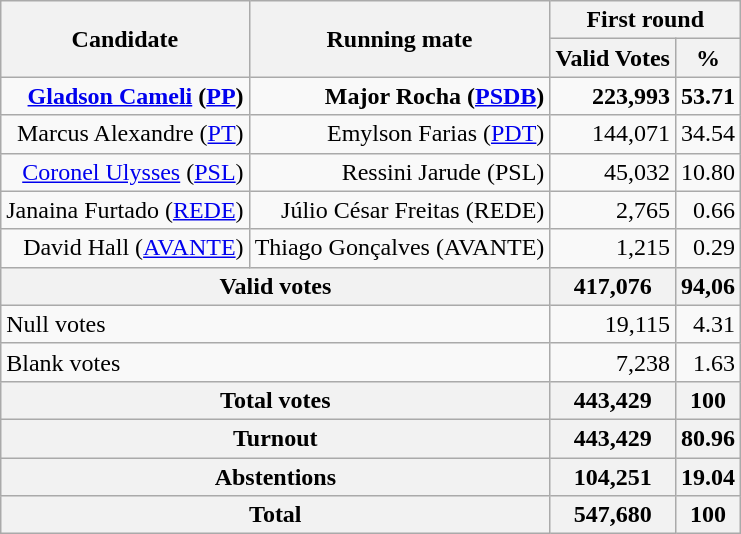<table class="wikitable" style="text-align: right;">
<tr>
<th rowspan="2">Candidate</th>
<th rowspan="2">Running mate</th>
<th colspan="2">First round</th>
</tr>
<tr>
<th>Valid Votes</th>
<th>%</th>
</tr>
<tr>
<td><strong><a href='#'>Gladson Cameli</a> (<a href='#'>PP</a>)</strong></td>
<td><strong>Major Rocha  (<a href='#'>PSDB</a>)</strong></td>
<td><strong>223,993</strong></td>
<td><strong>53.71</strong></td>
</tr>
<tr>
<td>Marcus Alexandre (<a href='#'>PT</a>)</td>
<td>Emylson Farias (<a href='#'>PDT</a>)</td>
<td>144,071</td>
<td>34.54</td>
</tr>
<tr>
<td><a href='#'>Coronel Ulysses</a> (<a href='#'>PSL</a>)</td>
<td>Ressini Jarude (PSL)</td>
<td>45,032</td>
<td>10.80</td>
</tr>
<tr>
<td>Janaina Furtado (<a href='#'>REDE</a>)</td>
<td>Júlio César Freitas (REDE)</td>
<td>2,765</td>
<td>0.66</td>
</tr>
<tr>
<td>David Hall (<a href='#'>AVANTE</a>)</td>
<td>Thiago Gonçalves (AVANTE)</td>
<td>1,215</td>
<td>0.29</td>
</tr>
<tr>
<th colspan="2">Valid votes</th>
<th>417,076</th>
<th>94,06</th>
</tr>
<tr>
<td colspan="2" style="text-align:left;">Null votes</td>
<td>19,115</td>
<td>4.31</td>
</tr>
<tr>
<td colspan="2" style="text-align:left;">Blank votes</td>
<td>7,238</td>
<td>1.63</td>
</tr>
<tr>
<th colspan="2">Total votes</th>
<th>443,429</th>
<th>100</th>
</tr>
<tr>
<th colspan="2">Turnout</th>
<th>443,429</th>
<th>80.96</th>
</tr>
<tr>
<th colspan="2">Abstentions</th>
<th>104,251</th>
<th>19.04</th>
</tr>
<tr>
<th colspan="2">Total</th>
<th>547,680</th>
<th>100</th>
</tr>
</table>
